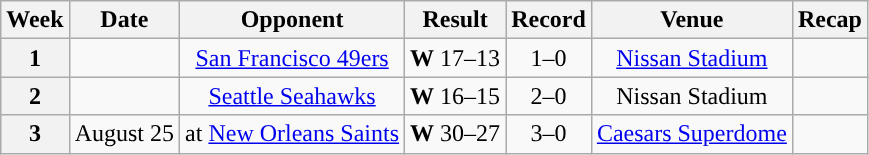<table class="wikitable" style="text-align:center">
<tr>
<th>Week</th>
<th>Date</th>
<th>Opponent</th>
<th>Result</th>
<th>Record</th>
<th>Venue</th>
<th>Recap</th>
</tr>
<tr>
<th>1</th>
<td></td>
<td><a href='#'>San Francisco 49ers</a></td>
<td><strong>W</strong> 17–13</td>
<td>1–0</td>
<td><a href='#'>Nissan Stadium</a></td>
<td></td>
</tr>
<tr>
<th>2</th>
<td></td>
<td><a href='#'>Seattle Seahawks</a></td>
<td><strong>W</strong> 16–15</td>
<td>2–0</td>
<td>Nissan Stadium</td>
<td></td>
</tr>
<tr>
<th>3</th>
<td>August 25</td>
<td>at <a href='#'>New Orleans Saints</a></td>
<td><strong>W</strong> 30–27</td>
<td>3–0</td>
<td><a href='#'>Caesars Superdome</a></td>
<td></td>
</tr>
</table>
